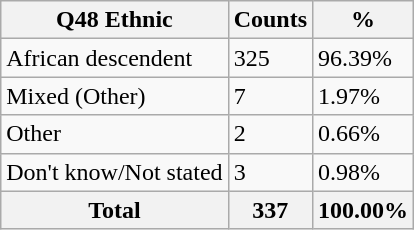<table class="wikitable sortable mw-collapsible mw-collapsed">
<tr>
<th>Q48 Ethnic</th>
<th>Counts</th>
<th>%</th>
</tr>
<tr>
<td>African descendent</td>
<td>325</td>
<td>96.39%</td>
</tr>
<tr>
<td>Mixed (Other)</td>
<td>7</td>
<td>1.97%</td>
</tr>
<tr>
<td>Other</td>
<td>2</td>
<td>0.66%</td>
</tr>
<tr>
<td>Don't know/Not stated</td>
<td>3</td>
<td>0.98%</td>
</tr>
<tr>
<th>Total</th>
<th>337</th>
<th>100.00%</th>
</tr>
</table>
